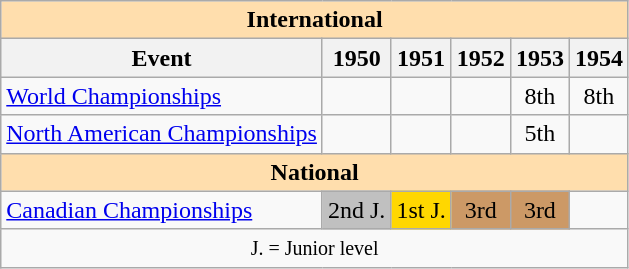<table class="wikitable" style="text-align:center">
<tr>
<th style="background-color: #ffdead; " colspan=6 align=center><strong>International</strong></th>
</tr>
<tr>
<th>Event</th>
<th>1950</th>
<th>1951</th>
<th>1952</th>
<th>1953</th>
<th>1954</th>
</tr>
<tr>
<td align=left><a href='#'>World Championships</a></td>
<td></td>
<td></td>
<td></td>
<td>8th</td>
<td>8th</td>
</tr>
<tr>
<td align=left><a href='#'>North American Championships</a></td>
<td></td>
<td></td>
<td></td>
<td>5th</td>
<td></td>
</tr>
<tr>
<th style="background-color: #ffdead; " colspan=6 align=center><strong>National</strong></th>
</tr>
<tr>
<td align=left><a href='#'>Canadian Championships</a></td>
<td bgcolor=silver>2nd J.</td>
<td bgcolor=gold>1st J.</td>
<td bgcolor=cc9966>3rd</td>
<td bgcolor=cc9966>3rd</td>
<td></td>
</tr>
<tr>
<td colspan=6 align=center><small> J. = Junior level </small></td>
</tr>
</table>
